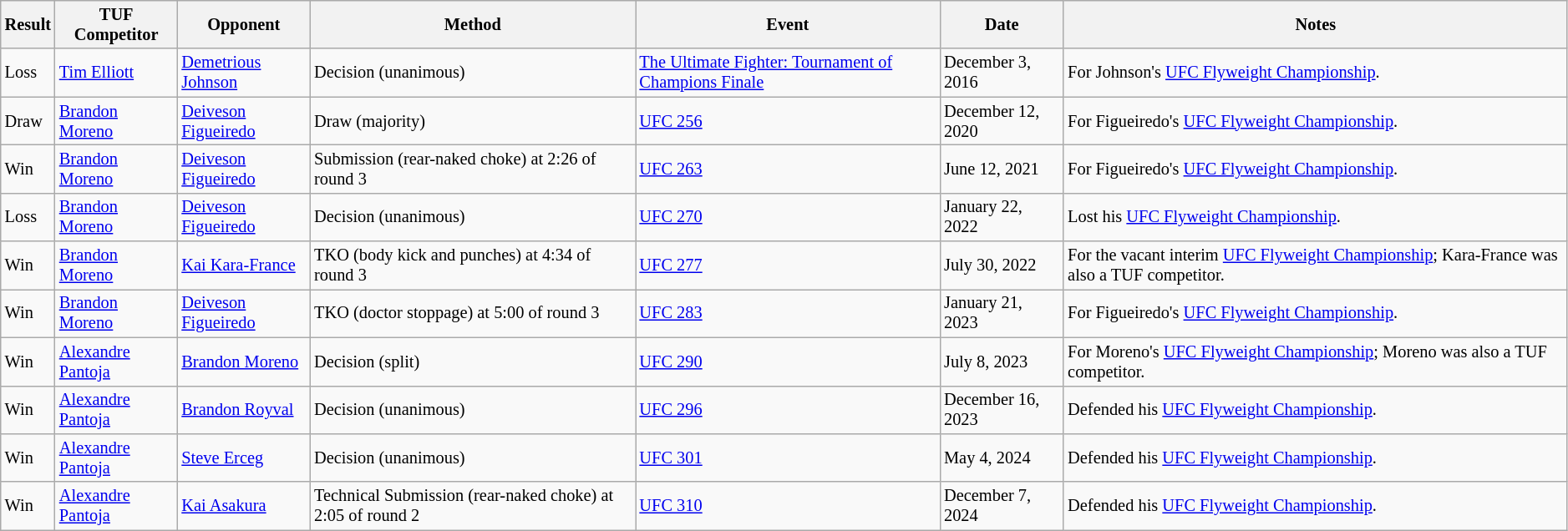<table class="wikitable sortable" style="font-size:85%; text-align:left; width:99%;">
<tr>
<th>Result</th>
<th>TUF Competitor</th>
<th>Opponent</th>
<th>Method</th>
<th>Event</th>
<th>Date</th>
<th>Notes</th>
</tr>
<tr>
<td>Loss</td>
<td><a href='#'>Tim Elliott</a></td>
<td><a href='#'>Demetrious Johnson</a></td>
<td>Decision (unanimous)</td>
<td><a href='#'>The Ultimate Fighter: Tournament of Champions Finale</a></td>
<td>December 3, 2016</td>
<td>For Johnson's <a href='#'>UFC Flyweight Championship</a>.</td>
</tr>
<tr>
<td>Draw</td>
<td><a href='#'>Brandon Moreno</a></td>
<td><a href='#'>Deiveson Figueiredo</a></td>
<td>Draw (majority)</td>
<td><a href='#'>UFC 256</a></td>
<td>December 12, 2020</td>
<td>For Figueiredo's <a href='#'>UFC Flyweight Championship</a>.</td>
</tr>
<tr>
<td>Win</td>
<td><a href='#'>Brandon Moreno</a></td>
<td><a href='#'>Deiveson Figueiredo</a></td>
<td>Submission (rear-naked choke) at 2:26 of round 3</td>
<td><a href='#'>UFC 263</a></td>
<td>June 12, 2021</td>
<td>For Figueiredo's <a href='#'>UFC Flyweight Championship</a>.</td>
</tr>
<tr>
<td>Loss</td>
<td><a href='#'>Brandon Moreno</a></td>
<td><a href='#'>Deiveson Figueiredo</a></td>
<td>Decision (unanimous)</td>
<td><a href='#'>UFC 270</a></td>
<td>January 22, 2022</td>
<td>Lost his <a href='#'>UFC Flyweight Championship</a>.</td>
</tr>
<tr>
<td>Win</td>
<td><a href='#'>Brandon Moreno</a></td>
<td><a href='#'>Kai Kara-France</a></td>
<td>TKO (body kick and punches) at 4:34 of round 3</td>
<td><a href='#'>UFC 277</a></td>
<td>July 30, 2022</td>
<td>For the vacant interim <a href='#'>UFC Flyweight Championship</a>; Kara-France was also a TUF competitor.</td>
</tr>
<tr>
<td>Win</td>
<td><a href='#'>Brandon Moreno</a></td>
<td><a href='#'>Deiveson Figueiredo</a></td>
<td>TKO (doctor stoppage) at 5:00 of round 3</td>
<td><a href='#'>UFC 283</a></td>
<td>January 21, 2023</td>
<td>For Figueiredo's <a href='#'>UFC Flyweight Championship</a>.</td>
</tr>
<tr>
<td>Win</td>
<td><a href='#'>Alexandre Pantoja</a></td>
<td><a href='#'>Brandon Moreno</a></td>
<td>Decision (split)</td>
<td><a href='#'>UFC 290</a></td>
<td>July 8, 2023</td>
<td>For Moreno's <a href='#'>UFC Flyweight Championship</a>; Moreno was also a TUF competitor.</td>
</tr>
<tr>
<td>Win</td>
<td><a href='#'>Alexandre Pantoja</a></td>
<td><a href='#'>Brandon Royval</a></td>
<td>Decision (unanimous)</td>
<td><a href='#'>UFC 296</a></td>
<td>December 16, 2023</td>
<td>Defended his <a href='#'>UFC Flyweight Championship</a>.</td>
</tr>
<tr>
<td>Win</td>
<td><a href='#'>Alexandre Pantoja</a></td>
<td><a href='#'>Steve Erceg</a></td>
<td>Decision (unanimous)</td>
<td><a href='#'>UFC 301</a></td>
<td>May 4, 2024</td>
<td>Defended his <a href='#'>UFC Flyweight Championship</a>.</td>
</tr>
<tr>
<td>Win</td>
<td><a href='#'>Alexandre Pantoja</a></td>
<td><a href='#'>Kai Asakura</a></td>
<td>Technical  Submission (rear-naked choke) at 2:05 of round 2</td>
<td><a href='#'>UFC 310</a></td>
<td>December 7, 2024</td>
<td>Defended his <a href='#'>UFC Flyweight Championship</a>.</td>
</tr>
</table>
